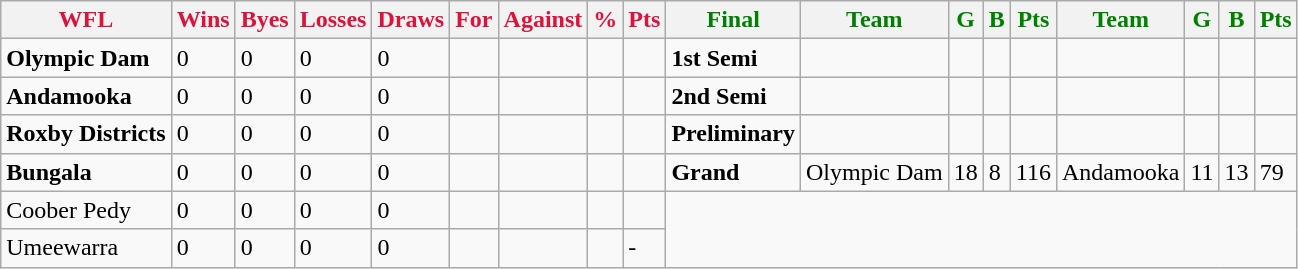<table class="wikitable">
<tr>
<th style="color:crimson">WFL</th>
<th style="color:crimson">Wins</th>
<th style="color:crimson">Byes</th>
<th style="color:crimson">Losses</th>
<th style="color:crimson">Draws</th>
<th style="color:crimson">For</th>
<th style="color:crimson">Against</th>
<th style="color:crimson">%</th>
<th style="color:crimson">Pts</th>
<th style="color:green">Final</th>
<th style="color:green">Team</th>
<th style="color:green">G</th>
<th style="color:green">B</th>
<th style="color:green">Pts</th>
<th style="color:green">Team</th>
<th style="color:green">G</th>
<th style="color:green">B</th>
<th style="color:green">Pts</th>
</tr>
<tr>
<td><strong>	Olympic Dam	</strong></td>
<td>0</td>
<td>0</td>
<td>0</td>
<td>0</td>
<td></td>
<td></td>
<td></td>
<td></td>
<td><strong>1st Semi</strong></td>
<td></td>
<td></td>
<td></td>
<td></td>
<td></td>
<td></td>
<td></td>
<td></td>
</tr>
<tr>
<td><strong>	Andamooka	</strong></td>
<td>0</td>
<td>0</td>
<td>0</td>
<td>0</td>
<td></td>
<td></td>
<td></td>
<td></td>
<td><strong>2nd Semi</strong></td>
<td></td>
<td></td>
<td></td>
<td></td>
<td></td>
<td></td>
<td></td>
<td></td>
</tr>
<tr>
<td><strong>	Roxby Districts	</strong></td>
<td>0</td>
<td>0</td>
<td>0</td>
<td>0</td>
<td></td>
<td></td>
<td></td>
<td></td>
<td><strong>Preliminary</strong></td>
<td></td>
<td></td>
<td></td>
<td></td>
<td></td>
<td></td>
<td></td>
<td></td>
</tr>
<tr>
<td><strong>	Bungala	</strong></td>
<td>0</td>
<td>0</td>
<td>0</td>
<td>0</td>
<td></td>
<td></td>
<td></td>
<td></td>
<td><strong>Grand</strong></td>
<td>Olympic Dam</td>
<td>18</td>
<td>8</td>
<td>116</td>
<td>Andamooka</td>
<td>11</td>
<td>13</td>
<td>79</td>
</tr>
<tr>
<td>Coober Pedy</td>
<td>0</td>
<td>0</td>
<td>0</td>
<td>0</td>
<td></td>
<td></td>
<td></td>
<td></td>
</tr>
<tr>
<td>Umeewarra</td>
<td>0</td>
<td>0</td>
<td>0</td>
<td>0</td>
<td></td>
<td></td>
<td></td>
<td>-</td>
</tr>
</table>
